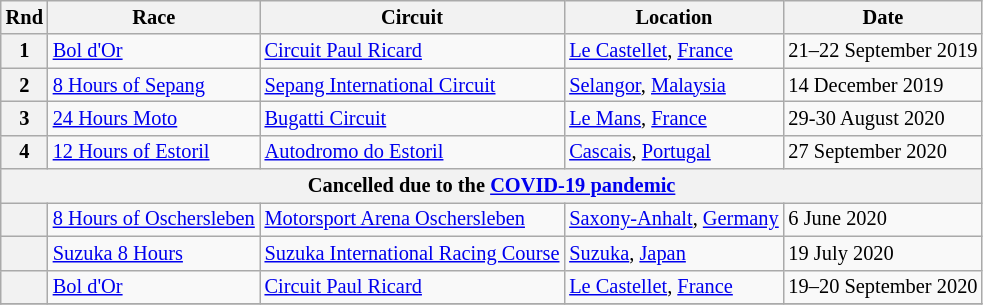<table class="wikitable" style="font-size:85%;">
<tr>
<th>Rnd</th>
<th>Race</th>
<th>Circuit</th>
<th>Location</th>
<th>Date</th>
</tr>
<tr>
<th>1</th>
<td><a href='#'>Bol d'Or</a></td>
<td> <a href='#'>Circuit Paul Ricard</a></td>
<td><a href='#'>Le Castellet</a>, <a href='#'>France</a></td>
<td>21–22 September 2019</td>
</tr>
<tr>
<th>2</th>
<td><a href='#'>8 Hours of Sepang</a></td>
<td> <a href='#'>Sepang International Circuit</a></td>
<td><a href='#'>Selangor</a>, <a href='#'>Malaysia</a></td>
<td>14 December 2019</td>
</tr>
<tr>
<th>3</th>
<td><a href='#'>24 Hours Moto</a></td>
<td> <a href='#'>Bugatti Circuit</a></td>
<td><a href='#'>Le Mans</a>, <a href='#'>France</a></td>
<td>29-30 August 2020</td>
</tr>
<tr>
<th>4</th>
<td><a href='#'>12 Hours of Estoril</a></td>
<td> <a href='#'>Autodromo do Estoril</a></td>
<td><a href='#'>Cascais</a>, <a href='#'>Portugal</a></td>
<td>27 September 2020</td>
</tr>
<tr>
<th colspan=5>Cancelled due to the <a href='#'>COVID-19 pandemic</a></th>
</tr>
<tr>
<th></th>
<td><a href='#'>8 Hours of Oschersleben</a></td>
<td> <a href='#'>Motorsport Arena Oschersleben</a></td>
<td><a href='#'>Saxony-Anhalt</a>, <a href='#'>Germany</a></td>
<td>6 June 2020</td>
</tr>
<tr>
<th></th>
<td><a href='#'>Suzuka 8 Hours</a></td>
<td> <a href='#'>Suzuka International Racing Course</a></td>
<td><a href='#'>Suzuka</a>, <a href='#'>Japan</a></td>
<td>19 July 2020</td>
</tr>
<tr>
<th></th>
<td><a href='#'>Bol d'Or</a></td>
<td> <a href='#'>Circuit Paul Ricard</a></td>
<td><a href='#'>Le Castellet</a>, <a href='#'>France</a></td>
<td>19–20 September 2020</td>
</tr>
<tr>
</tr>
</table>
